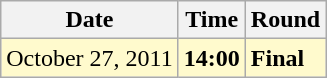<table class="wikitable">
<tr>
<th>Date</th>
<th>Time</th>
<th>Round</th>
</tr>
<tr style=background:lemonchiffon>
<td>October 27, 2011</td>
<td><strong>14:00</strong></td>
<td><strong>Final</strong></td>
</tr>
</table>
